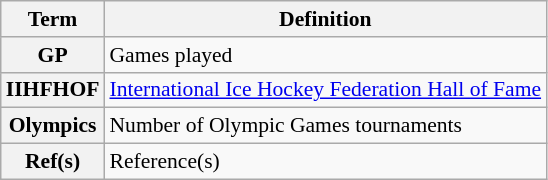<table class="wikitable" style="font-size:90%;">
<tr>
<th scope="col">Term</th>
<th scope="col">Definition</th>
</tr>
<tr>
<th scope="row">GP</th>
<td>Games played</td>
</tr>
<tr>
<th scope="row">IIHFHOF</th>
<td><a href='#'>International Ice Hockey Federation Hall of Fame</a></td>
</tr>
<tr>
<th scope="row">Olympics</th>
<td>Number of Olympic Games tournaments</td>
</tr>
<tr>
<th scope="row">Ref(s)</th>
<td>Reference(s)</td>
</tr>
</table>
